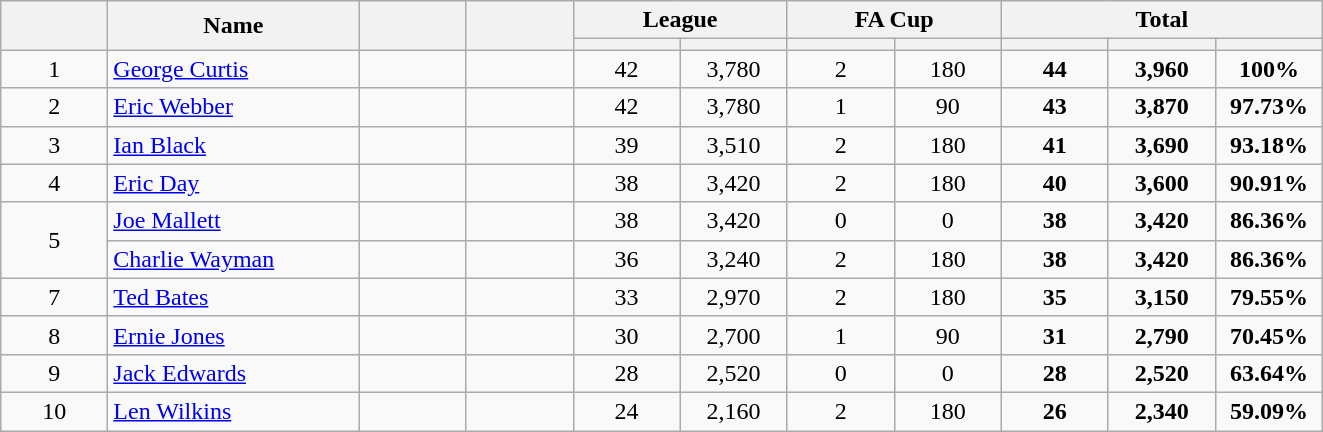<table class="wikitable plainrowheaders" style="text-align:center;">
<tr>
<th scope="col" rowspan="2" style="width:4em;"></th>
<th scope="col" rowspan="2" style="width:10em;">Name</th>
<th scope="col" rowspan="2" style="width:4em;"></th>
<th scope="col" rowspan="2" style="width:4em;"></th>
<th scope="col" colspan="2">League</th>
<th scope="col" colspan="2">FA Cup</th>
<th scope="col" colspan="3">Total</th>
</tr>
<tr>
<th scope="col" style="width:4em;"></th>
<th scope="col" style="width:4em;"></th>
<th scope="col" style="width:4em;"></th>
<th scope="col" style="width:4em;"></th>
<th scope="col" style="width:4em;"></th>
<th scope="col" style="width:4em;"></th>
<th scope="col" style="width:4em;"></th>
</tr>
<tr>
<td>1</td>
<td align="left"><a href='#'>George Curtis</a></td>
<td></td>
<td></td>
<td>42</td>
<td>3,780</td>
<td>2</td>
<td>180</td>
<td><strong>44</strong></td>
<td><strong>3,960</strong></td>
<td><strong>100%</strong></td>
</tr>
<tr>
<td>2</td>
<td align="left"><a href='#'>Eric Webber</a></td>
<td></td>
<td></td>
<td>42</td>
<td>3,780</td>
<td>1</td>
<td>90</td>
<td><strong>43</strong></td>
<td><strong>3,870</strong></td>
<td><strong>97.73%</strong></td>
</tr>
<tr>
<td>3</td>
<td align="left"><a href='#'>Ian Black</a></td>
<td></td>
<td></td>
<td>39</td>
<td>3,510</td>
<td>2</td>
<td>180</td>
<td><strong>41</strong></td>
<td><strong>3,690</strong></td>
<td><strong>93.18%</strong></td>
</tr>
<tr>
<td>4</td>
<td align="left"><a href='#'>Eric Day</a></td>
<td></td>
<td></td>
<td>38</td>
<td>3,420</td>
<td>2</td>
<td>180</td>
<td><strong>40</strong></td>
<td><strong>3,600</strong></td>
<td><strong>90.91%</strong></td>
</tr>
<tr>
<td rowspan="2">5</td>
<td align="left"><a href='#'>Joe Mallett</a></td>
<td></td>
<td></td>
<td>38</td>
<td>3,420</td>
<td>0</td>
<td>0</td>
<td><strong>38</strong></td>
<td><strong>3,420</strong></td>
<td><strong>86.36%</strong></td>
</tr>
<tr>
<td align="left"><a href='#'>Charlie Wayman</a></td>
<td></td>
<td></td>
<td>36</td>
<td>3,240</td>
<td>2</td>
<td>180</td>
<td><strong>38</strong></td>
<td><strong>3,420</strong></td>
<td><strong>86.36%</strong></td>
</tr>
<tr>
<td>7</td>
<td align="left"><a href='#'>Ted Bates</a></td>
<td></td>
<td></td>
<td>33</td>
<td>2,970</td>
<td>2</td>
<td>180</td>
<td><strong>35</strong></td>
<td><strong>3,150</strong></td>
<td><strong>79.55%</strong></td>
</tr>
<tr>
<td>8</td>
<td align="left"><a href='#'>Ernie Jones</a></td>
<td></td>
<td></td>
<td>30</td>
<td>2,700</td>
<td>1</td>
<td>90</td>
<td><strong>31</strong></td>
<td><strong>2,790</strong></td>
<td><strong>70.45%</strong></td>
</tr>
<tr>
<td>9</td>
<td align="left"><a href='#'>Jack Edwards</a></td>
<td></td>
<td></td>
<td>28</td>
<td>2,520</td>
<td>0</td>
<td>0</td>
<td><strong>28</strong></td>
<td><strong>2,520</strong></td>
<td><strong>63.64%</strong></td>
</tr>
<tr>
<td>10</td>
<td align="left"><a href='#'>Len Wilkins</a></td>
<td></td>
<td></td>
<td>24</td>
<td>2,160</td>
<td>2</td>
<td>180</td>
<td><strong>26</strong></td>
<td><strong>2,340</strong></td>
<td><strong>59.09%</strong></td>
</tr>
</table>
